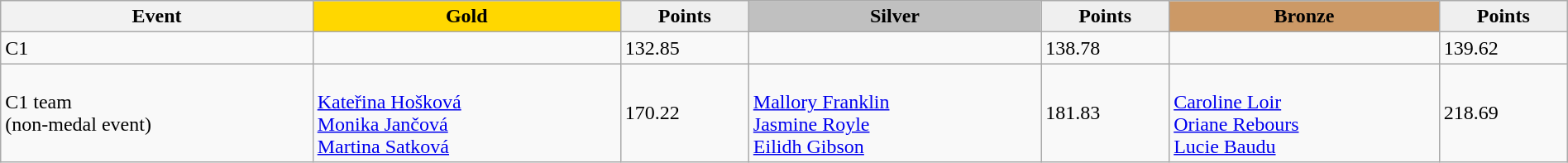<table class="wikitable" width=100%>
<tr>
<th>Event</th>
<td align=center bgcolor="gold"><strong>Gold</strong></td>
<td align=center bgcolor="EFEFEF"><strong>Points</strong></td>
<td align=center bgcolor="silver"><strong>Silver</strong></td>
<td align=center bgcolor="EFEFEF"><strong>Points</strong></td>
<td align=center bgcolor="CC9966"><strong>Bronze</strong></td>
<td align=center bgcolor="EFEFEF"><strong>Points</strong></td>
</tr>
<tr>
<td>C1</td>
<td></td>
<td>132.85</td>
<td></td>
<td>138.78</td>
<td></td>
<td>139.62</td>
</tr>
<tr>
<td>C1 team<br>(non-medal event)</td>
<td><br><a href='#'>Kateřina Hošková</a><br><a href='#'>Monika Jančová</a><br><a href='#'>Martina Satková</a></td>
<td>170.22</td>
<td><br><a href='#'>Mallory Franklin</a><br><a href='#'>Jasmine Royle</a><br><a href='#'>Eilidh Gibson</a></td>
<td>181.83</td>
<td><br><a href='#'>Caroline Loir</a><br><a href='#'>Oriane Rebours</a><br><a href='#'>Lucie Baudu</a></td>
<td>218.69</td>
</tr>
</table>
